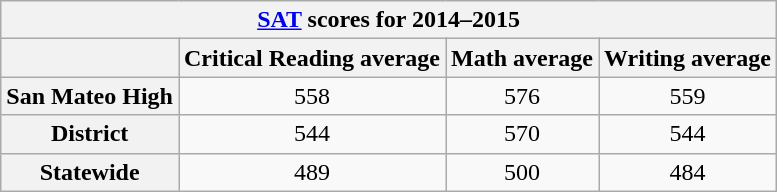<table class="wikitable" style="text-align:center">
<tr>
<th colspan="4"><a href='#'>SAT</a> scores for 2014–2015</th>
</tr>
<tr>
<th></th>
<th>Critical Reading average</th>
<th>Math average</th>
<th>Writing average</th>
</tr>
<tr>
<th>San Mateo High</th>
<td>558</td>
<td>576</td>
<td>559</td>
</tr>
<tr>
<th>District</th>
<td>544</td>
<td>570</td>
<td>544</td>
</tr>
<tr>
<th>Statewide</th>
<td>489</td>
<td>500</td>
<td>484</td>
</tr>
</table>
